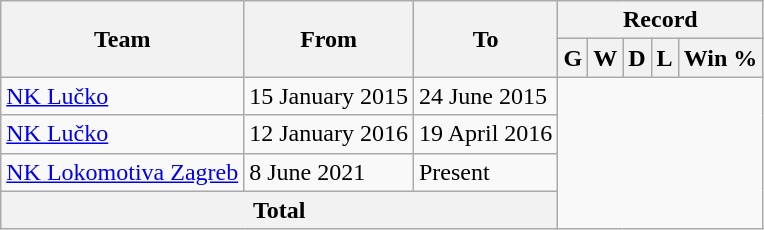<table class="wikitable sortable">
<tr>
<th rowspan="2">Team</th>
<th rowspan="2">From</th>
<th rowspan="2">To</th>
<th colspan="5">Record</th>
</tr>
<tr>
<th>G</th>
<th>W</th>
<th>D</th>
<th>L</th>
<th>Win %</th>
</tr>
<tr>
<td><a href='#'>NK Lučko</a></td>
<td>15 January 2015</td>
<td>24 June 2015<br></td>
</tr>
<tr>
<td><a href='#'>NK Lučko</a></td>
<td>12 January 2016</td>
<td>19 April 2016<br></td>
</tr>
<tr>
<td><a href='#'>NK Lokomotiva Zagreb</a></td>
<td>8 June 2021</td>
<td>Present<br></td>
</tr>
<tr>
<th colspan="3">Total<br></th>
</tr>
</table>
